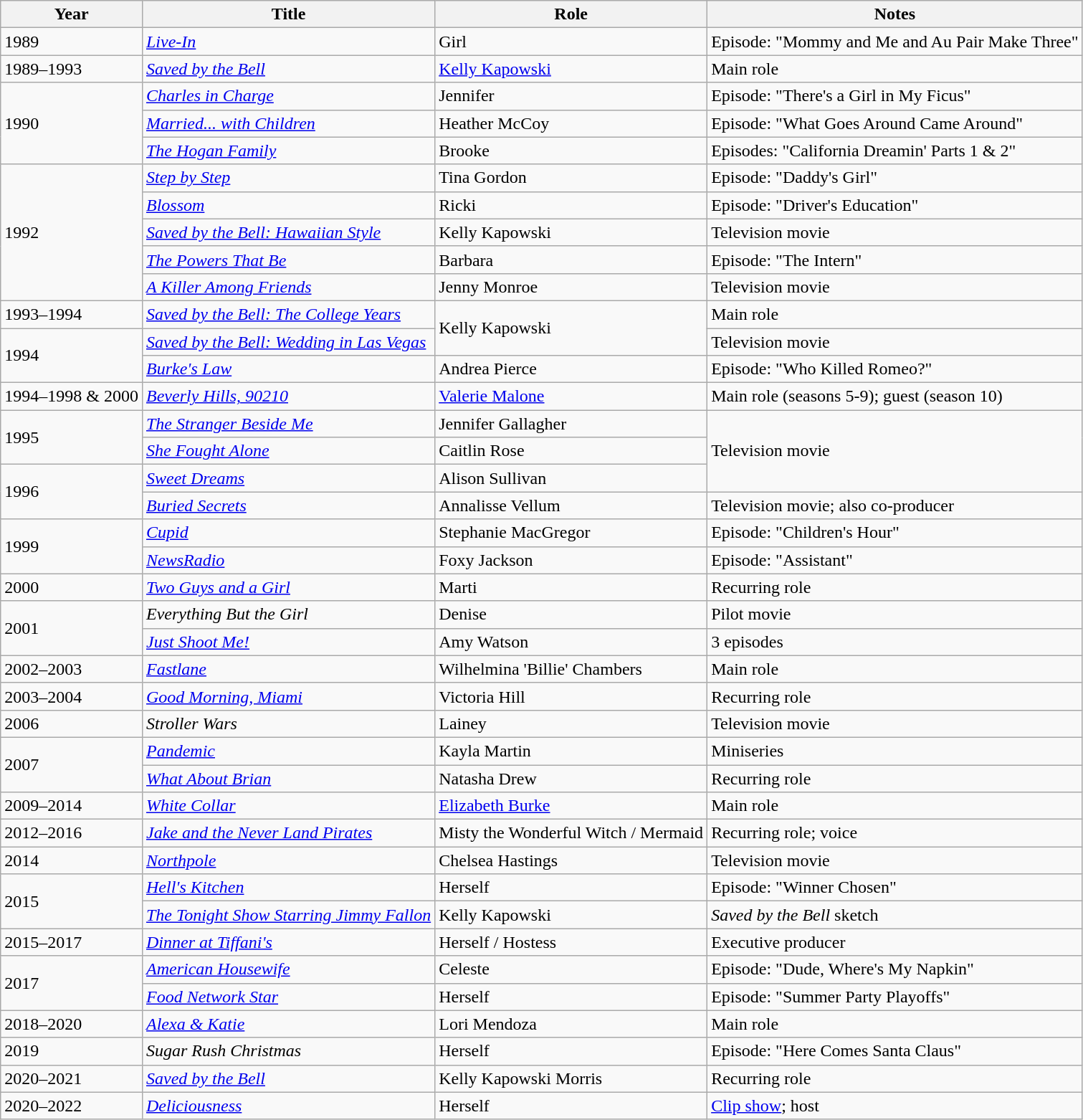<table class="wikitable sortable">
<tr>
<th>Year</th>
<th>Title</th>
<th>Role</th>
<th class="unsortable">Notes</th>
</tr>
<tr>
<td>1989</td>
<td><em><a href='#'>Live-In</a></em></td>
<td>Girl</td>
<td>Episode: "Mommy and Me and Au Pair Make Three"</td>
</tr>
<tr>
<td>1989–1993</td>
<td><em><a href='#'>Saved by the Bell</a></em></td>
<td><a href='#'>Kelly Kapowski</a></td>
<td>Main role</td>
</tr>
<tr>
<td rowspan=3>1990</td>
<td><em><a href='#'>Charles in Charge</a></em></td>
<td>Jennifer</td>
<td>Episode: "There's a Girl in My Ficus"</td>
</tr>
<tr>
<td><em><a href='#'>Married... with Children</a></em></td>
<td>Heather McCoy</td>
<td>Episode: "What Goes Around Came Around"</td>
</tr>
<tr>
<td><em><a href='#'>The Hogan Family</a></em></td>
<td>Brooke</td>
<td>Episodes: "California Dreamin' Parts 1 & 2"</td>
</tr>
<tr>
<td rowspan=5>1992</td>
<td><em><a href='#'>Step by Step</a></em></td>
<td>Tina Gordon</td>
<td>Episode: "Daddy's Girl"</td>
</tr>
<tr>
<td><em><a href='#'>Blossom</a></em></td>
<td>Ricki</td>
<td>Episode: "Driver's Education"</td>
</tr>
<tr>
<td><em><a href='#'>Saved by the Bell: Hawaiian Style</a></em></td>
<td>Kelly Kapowski</td>
<td>Television movie</td>
</tr>
<tr>
<td><em><a href='#'>The Powers That Be</a></em></td>
<td>Barbara</td>
<td>Episode: "The Intern"</td>
</tr>
<tr>
<td><em><a href='#'>A Killer Among Friends</a></em></td>
<td>Jenny Monroe</td>
<td>Television movie</td>
</tr>
<tr>
<td>1993–1994</td>
<td><em><a href='#'>Saved by the Bell: The College Years</a></em></td>
<td rowspan=2>Kelly Kapowski</td>
<td>Main role</td>
</tr>
<tr>
<td rowspan=2>1994</td>
<td><em><a href='#'>Saved by the Bell: Wedding in Las Vegas</a></em></td>
<td>Television movie</td>
</tr>
<tr>
<td><em><a href='#'>Burke's Law</a></em></td>
<td>Andrea Pierce</td>
<td>Episode: "Who Killed Romeo?"</td>
</tr>
<tr>
<td>1994–1998 & 2000</td>
<td><em><a href='#'>Beverly Hills, 90210</a></em></td>
<td><a href='#'>Valerie Malone</a></td>
<td>Main role (seasons 5-9); guest (season 10)</td>
</tr>
<tr>
<td rowspan=2>1995</td>
<td><em><a href='#'>The Stranger Beside Me</a></em></td>
<td>Jennifer Gallagher</td>
<td rowspan=3>Television movie</td>
</tr>
<tr>
<td><em><a href='#'>She Fought Alone</a></em></td>
<td>Caitlin Rose</td>
</tr>
<tr>
<td rowspan=2>1996</td>
<td><em><a href='#'>Sweet Dreams</a></em></td>
<td>Alison Sullivan</td>
</tr>
<tr>
<td><em><a href='#'>Buried Secrets</a></em></td>
<td>Annalisse Vellum</td>
<td>Television movie; also co-producer</td>
</tr>
<tr>
<td rowspan=2>1999</td>
<td><em><a href='#'>Cupid</a></em></td>
<td>Stephanie MacGregor</td>
<td>Episode: "Children's Hour"</td>
</tr>
<tr>
<td><em><a href='#'>NewsRadio</a></em></td>
<td>Foxy Jackson</td>
<td>Episode: "Assistant"</td>
</tr>
<tr>
<td>2000</td>
<td><em><a href='#'>Two Guys and a Girl</a></em></td>
<td>Marti</td>
<td>Recurring role</td>
</tr>
<tr>
<td rowspan=2>2001</td>
<td><em>Everything But the Girl</em></td>
<td>Denise</td>
<td>Pilot movie</td>
</tr>
<tr>
<td><em><a href='#'>Just Shoot Me!</a></em></td>
<td>Amy Watson</td>
<td>3 episodes</td>
</tr>
<tr>
<td>2002–2003</td>
<td><em><a href='#'>Fastlane</a></em></td>
<td>Wilhelmina 'Billie' Chambers</td>
<td>Main role</td>
</tr>
<tr>
<td>2003–2004</td>
<td><em><a href='#'>Good Morning, Miami</a></em></td>
<td>Victoria Hill</td>
<td>Recurring role</td>
</tr>
<tr>
<td>2006</td>
<td><em>Stroller Wars</em></td>
<td>Lainey</td>
<td>Television movie</td>
</tr>
<tr>
<td rowspan=2>2007</td>
<td><em><a href='#'>Pandemic</a></em></td>
<td>Kayla Martin</td>
<td>Miniseries</td>
</tr>
<tr>
<td><em><a href='#'>What About Brian</a></em></td>
<td>Natasha Drew</td>
<td>Recurring role</td>
</tr>
<tr>
<td>2009–2014</td>
<td><em><a href='#'>White Collar</a></em></td>
<td><a href='#'>Elizabeth Burke</a></td>
<td>Main role</td>
</tr>
<tr>
<td>2012–2016</td>
<td><em><a href='#'>Jake and the Never Land Pirates</a></em></td>
<td>Misty the Wonderful Witch / Mermaid</td>
<td>Recurring role; voice</td>
</tr>
<tr>
<td>2014</td>
<td><em><a href='#'>Northpole</a></em></td>
<td>Chelsea Hastings</td>
<td>Television movie</td>
</tr>
<tr>
<td rowspan=2>2015</td>
<td><em><a href='#'>Hell's Kitchen</a></em></td>
<td>Herself</td>
<td>Episode: "Winner Chosen"</td>
</tr>
<tr>
<td><em><a href='#'>The Tonight Show Starring Jimmy Fallon</a></em></td>
<td>Kelly Kapowski</td>
<td><em>Saved by the Bell</em> sketch</td>
</tr>
<tr>
<td>2015–2017</td>
<td><em><a href='#'>Dinner at Tiffani's</a></em></td>
<td>Herself / Hostess</td>
<td>Executive producer</td>
</tr>
<tr>
<td rowspan=2>2017</td>
<td><em><a href='#'>American Housewife</a></em></td>
<td>Celeste</td>
<td>Episode: "Dude, Where's My Napkin"</td>
</tr>
<tr>
<td><em><a href='#'>Food Network Star</a></em></td>
<td>Herself</td>
<td>Episode: "Summer Party Playoffs"</td>
</tr>
<tr>
<td>2018–2020</td>
<td><em><a href='#'>Alexa & Katie</a></em></td>
<td>Lori Mendoza</td>
<td>Main role</td>
</tr>
<tr>
<td>2019</td>
<td><em>Sugar Rush Christmas</em></td>
<td>Herself</td>
<td>Episode: "Here Comes Santa Claus"</td>
</tr>
<tr>
<td>2020–2021</td>
<td><em><a href='#'>Saved by the Bell</a></em></td>
<td>Kelly Kapowski Morris</td>
<td>Recurring role</td>
</tr>
<tr>
<td>2020–2022</td>
<td><em><a href='#'>Deliciousness</a></em></td>
<td>Herself</td>
<td><a href='#'>Clip show</a>; host</td>
</tr>
</table>
